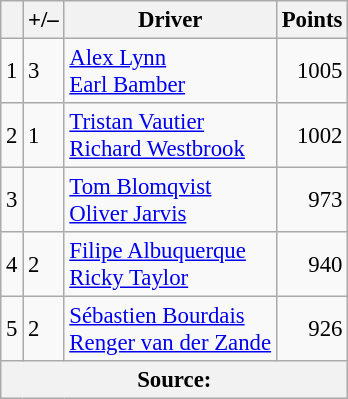<table class="wikitable" style="font-size: 95%;">
<tr>
<th scope="col"></th>
<th scope="col">+/–</th>
<th scope="col">Driver</th>
<th scope="col">Points</th>
</tr>
<tr>
<td align=center>1</td>
<td align="left"> 3</td>
<td> <a href='#'>Alex Lynn</a><br> <a href='#'>Earl Bamber</a></td>
<td align=right>1005</td>
</tr>
<tr>
<td align=center>2</td>
<td align="left"> 1</td>
<td> <a href='#'>Tristan Vautier</a><br> <a href='#'>Richard Westbrook</a></td>
<td align=right>1002</td>
</tr>
<tr>
<td align=center>3</td>
<td align="left"></td>
<td> <a href='#'>Tom Blomqvist</a><br> <a href='#'>Oliver Jarvis</a></td>
<td align=right>973</td>
</tr>
<tr>
<td align=center>4</td>
<td align="left"> 2</td>
<td> <a href='#'>Filipe Albuquerque</a><br> <a href='#'>Ricky Taylor</a></td>
<td align=right>940</td>
</tr>
<tr>
<td align=center>5</td>
<td align="left"> 2</td>
<td> <a href='#'>Sébastien Bourdais</a><br> <a href='#'>Renger van der Zande</a></td>
<td align=right>926</td>
</tr>
<tr>
<th colspan=5>Source:</th>
</tr>
</table>
